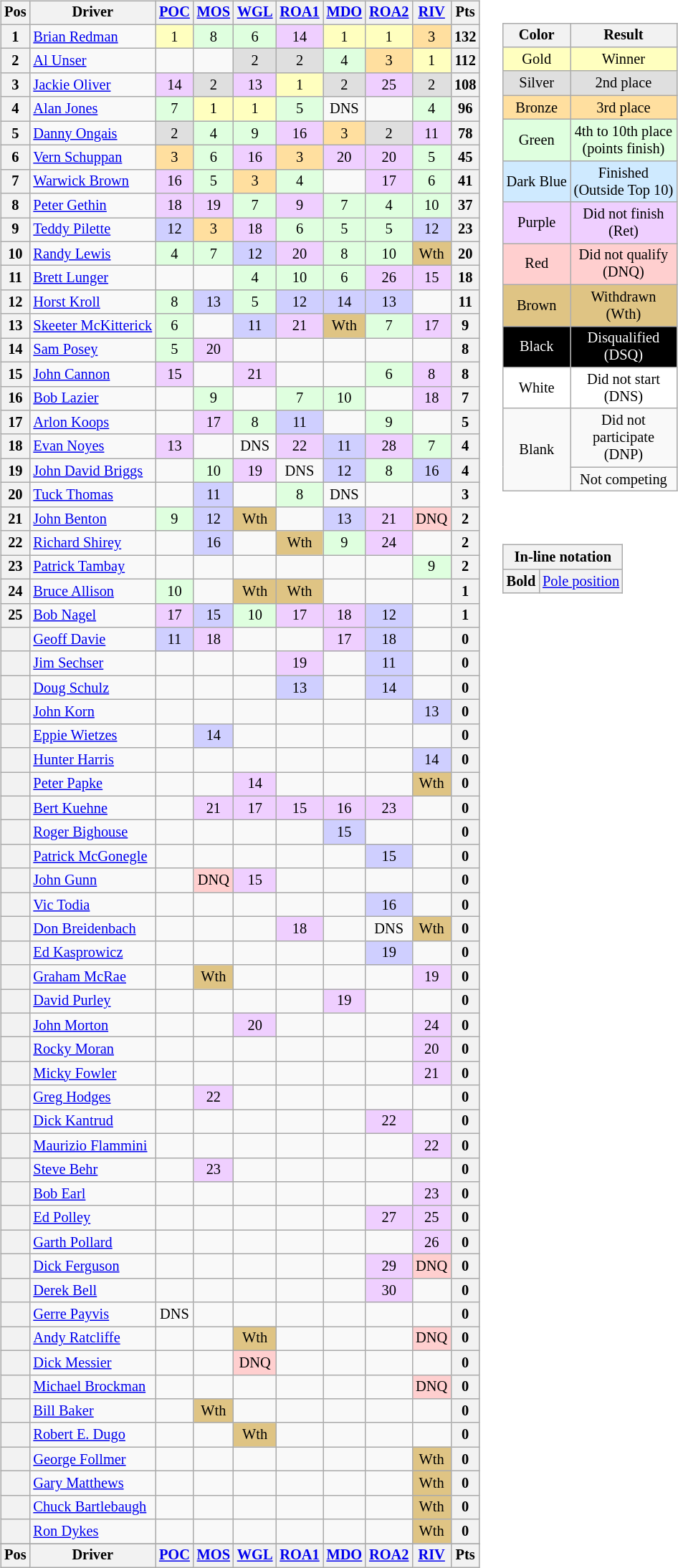<table>
<tr>
<td><br><table class="wikitable" style="font-size: 85%">
<tr valign="top">
<th valign="middle">Pos</th>
<th valign="middle">Driver</th>
<th><a href='#'>POC</a><br></th>
<th><a href='#'>MOS</a><br></th>
<th><a href='#'>WGL</a><br></th>
<th><a href='#'>ROA1</a><br></th>
<th><a href='#'>MDO</a><br></th>
<th><a href='#'>ROA2</a><br></th>
<th><a href='#'>RIV</a><br></th>
<th valign="middle">Pts</th>
</tr>
<tr>
<th>1</th>
<td> <a href='#'>Brian Redman</a></td>
<td style="background:#FFFFBF;" align=center>1</td>
<td style="background:#DFFFDF;" align=center>8</td>
<td style="background:#DFFFDF;" align=center>6</td>
<td style="background:#EFCFFF;" align=center>14</td>
<td style="background:#FFFFBF;" align=center>1</td>
<td style="background:#FFFFBF;" align=center>1</td>
<td style="background:#FFDF9F;" align=center>3</td>
<th>132</th>
</tr>
<tr>
<th>2</th>
<td> <a href='#'>Al Unser</a></td>
<td></td>
<td></td>
<td style="background:#DFDFDF;" align=center>2</td>
<td style="background:#DFDFDF;" align=center>2</td>
<td style="background:#DFFFDF;" align=center>4</td>
<td style="background:#FFDF9F;" align=center>3</td>
<td style="background:#FFFFBF;" align=center>1</td>
<th>112</th>
</tr>
<tr>
<th>3</th>
<td> <a href='#'>Jackie Oliver</a></td>
<td style="background:#EFCFFF;" align=center>14</td>
<td style="background:#DFDFDF;" align=center>2</td>
<td style="background:#EFCFFF;" align=center>13</td>
<td style="background:#FFFFBF;" align=center>1</td>
<td style="background:#DFDFDF;" align=center>2</td>
<td style="background:#EFCFFF;" align=center>25</td>
<td style="background:#DFDFDF;" align=center>2</td>
<th>108</th>
</tr>
<tr>
<th>4</th>
<td> <a href='#'>Alan Jones</a></td>
<td style="background:#DFFFDF;" align=center>7</td>
<td style="background:#FFFFBF;" align=center>1</td>
<td style="background:#FFFFBF;" align=center>1</td>
<td style="background:#DFFFDF;" align=center>5</td>
<td align=center>DNS</td>
<td></td>
<td style="background:#DFFFDF;" align=center>4</td>
<th>96</th>
</tr>
<tr>
<th>5</th>
<td> <a href='#'>Danny Ongais</a></td>
<td style="background:#DFDFDF;" align=center>2</td>
<td style="background:#DFFFDF;" align=center>4</td>
<td style="background:#DFFFDF;" align=center>9</td>
<td style="background:#EFCFFF;" align=center>16</td>
<td style="background:#FFDF9F;" align=center>3</td>
<td style="background:#DFDFDF;" align=center>2</td>
<td style="background:#EFCFFF;" align=center>11</td>
<th>78</th>
</tr>
<tr>
<th>6</th>
<td> <a href='#'>Vern Schuppan</a></td>
<td style="background:#FFDF9F;" align=center>3</td>
<td style="background:#DFFFDF;" align=center>6</td>
<td style="background:#EFCFFF;" align=center>16</td>
<td style="background:#FFDF9F;" align=center>3</td>
<td style="background:#EFCFFF;" align=center>20</td>
<td style="background:#EFCFFF;" align=center>20</td>
<td style="background:#DFFFDF;" align=center>5</td>
<th>45</th>
</tr>
<tr>
<th>7</th>
<td> <a href='#'>Warwick Brown</a></td>
<td style="background:#EFCFFF;" align=center>16</td>
<td style="background:#DFFFDF;" align=center>5</td>
<td style="background:#FFDF9F;" align=center>3</td>
<td style="background:#DFFFDF;" align=center>4</td>
<td></td>
<td style="background:#EFCFFF;" align=center>17</td>
<td style="background:#DFFFDF;" align=center>6</td>
<th>41</th>
</tr>
<tr>
<th>8</th>
<td> <a href='#'>Peter Gethin</a></td>
<td style="background:#EFCFFF;" align=center>18</td>
<td style="background:#EFCFFF;" align=center>19</td>
<td style="background:#DFFFDF;" align=center>7</td>
<td style="background:#EFCFFF;" align=center>9</td>
<td style="background:#DFFFDF;" align=center>7</td>
<td style="background:#DFFFDF;" align=center>4</td>
<td style="background:#DFFFDF;" align=center>10</td>
<th>37</th>
</tr>
<tr>
<th>9</th>
<td> <a href='#'>Teddy Pilette</a></td>
<td style="background:#cfcfff;" align=center>12</td>
<td style="background:#FFDF9F;" align=center>3</td>
<td style="background:#EFCFFF;" align=center>18</td>
<td style="background:#DFFFDF;" align=center>6</td>
<td style="background:#DFFFDF;" align=center>5</td>
<td style="background:#DFFFDF;" align=center>5</td>
<td style="background:#cfcfff;" align=center>12</td>
<th>23</th>
</tr>
<tr>
<th>10</th>
<td> <a href='#'>Randy Lewis</a></td>
<td style="background:#DFFFDF;" align=center>4</td>
<td style="background:#DFFFDF;" align=center>7</td>
<td style="background:#cfcfff;" align=center>12</td>
<td style="background:#EFCFFF;" align=center>20</td>
<td style="background:#DFFFDF;" align=center>8</td>
<td style="background:#DFFFDF;" align=center>10</td>
<td style="background:#DFC484;" align=center>Wth</td>
<th>20</th>
</tr>
<tr>
<th>11</th>
<td> <a href='#'>Brett Lunger</a></td>
<td></td>
<td></td>
<td style="background:#DFFFDF;" align=center>4</td>
<td style="background:#DFFFDF;" align=center>10</td>
<td style="background:#DFFFDF;" align=center>6</td>
<td style="background:#EFCFFF;" align=center>26</td>
<td style="background:#EFCFFF;" align=center>15</td>
<th>18</th>
</tr>
<tr>
<th>12</th>
<td> <a href='#'>Horst Kroll</a></td>
<td style="background:#DFFFDF;" align=center>8</td>
<td style="background:#cfcfff;" align=center>13</td>
<td style="background:#DFFFDF;" align=center>5</td>
<td style="background:#cfcfff;" align=center>12</td>
<td style="background:#cfcfff;" align=center>14</td>
<td style="background:#cfcfff;" align=center>13</td>
<td></td>
<th>11</th>
</tr>
<tr>
<th>13</th>
<td> <a href='#'>Skeeter McKitterick</a></td>
<td style="background:#DFFFDF;" align=center>6</td>
<td></td>
<td style="background:#cfcfff;" align=center>11</td>
<td style="background:#EFCFFF;" align=center>21</td>
<td style="background:#DFC484;" align=center>Wth</td>
<td style="background:#DFFFDF;" align=center>7</td>
<td style="background:#EFCFFF;" align=center>17</td>
<th>9</th>
</tr>
<tr>
<th>14</th>
<td> <a href='#'>Sam Posey</a></td>
<td style="background:#DFFFDF;" align=center>5</td>
<td style="background:#EFCFFF;" align=center>20</td>
<td></td>
<td></td>
<td></td>
<td></td>
<td></td>
<th>8</th>
</tr>
<tr>
<th>15</th>
<td> <a href='#'>John Cannon</a></td>
<td style="background:#EFCFFF;" align=center>15</td>
<td></td>
<td style="background:#EFCFFF;" align=center>21</td>
<td></td>
<td></td>
<td style="background:#DFFFDF;" align=center>6</td>
<td style="background:#EFCFFF;" align=center>8</td>
<th>8</th>
</tr>
<tr>
<th>16</th>
<td> <a href='#'>Bob Lazier</a></td>
<td></td>
<td style="background:#DFFFDF;" align=center>9</td>
<td></td>
<td style="background:#DFFFDF;" align=center>7</td>
<td style="background:#DFFFDF;" align=center>10</td>
<td></td>
<td style="background:#EFCFFF;" align=center>18</td>
<th>7</th>
</tr>
<tr>
<th>17</th>
<td> <a href='#'>Arlon Koops</a></td>
<td></td>
<td style="background:#EFCFFF;" align=center>17</td>
<td style="background:#DFFFDF;" align=center>8</td>
<td style="background:#cfcfff;" align=center>11</td>
<td></td>
<td style="background:#DFFFDF;" align=center>9</td>
<td></td>
<th>5</th>
</tr>
<tr>
<th>18</th>
<td> <a href='#'>Evan Noyes</a></td>
<td style="background:#EFCFFF;" align=center>13</td>
<td></td>
<td align=center>DNS</td>
<td style="background:#EFCFFF;" align=center>22</td>
<td style="background:#cfcfff;" align=center>11</td>
<td style="background:#EFCFFF;" align=center>28</td>
<td style="background:#DFFFDF;" align=center>7</td>
<th>4</th>
</tr>
<tr>
<th>19</th>
<td> <a href='#'>John David Briggs</a></td>
<td></td>
<td style="background:#DFFFDF;" align=center>10</td>
<td style="background:#EFCFFF;" align=center>19</td>
<td align=center>DNS</td>
<td style="background:#cfcfff;" align=center>12</td>
<td style="background:#DFFFDF;" align=center>8</td>
<td style="background:#cfcfff;" align=center>16</td>
<th>4</th>
</tr>
<tr>
<th>20</th>
<td> <a href='#'>Tuck Thomas</a></td>
<td></td>
<td style="background:#cfcfff;" align=center>11</td>
<td></td>
<td style="background:#DFFFDF;" align=center>8</td>
<td align=center>DNS</td>
<td></td>
<td></td>
<th>3</th>
</tr>
<tr>
<th>21</th>
<td> <a href='#'>John Benton</a></td>
<td style="background:#DFFFDF;" align=center>9</td>
<td style="background:#cfcfff;" align=center>12</td>
<td style="background:#DFC484;" align=center>Wth</td>
<td></td>
<td style="background:#cfcfff;" align=center>13</td>
<td style="background:#EFCFFF;" align=center>21</td>
<td style="background:#FFCFCF;" align=center>DNQ</td>
<th>2</th>
</tr>
<tr>
<th>22</th>
<td> <a href='#'>Richard Shirey</a></td>
<td></td>
<td style="background:#cfcfff;" align=center>16</td>
<td></td>
<td style="background:#DFC484;" align=center>Wth</td>
<td style="background:#DFFFDF;" align=center>9</td>
<td style="background:#EFCFFF;" align=center>24</td>
<td></td>
<th>2</th>
</tr>
<tr>
<th>23</th>
<td> <a href='#'>Patrick Tambay</a></td>
<td></td>
<td></td>
<td></td>
<td></td>
<td></td>
<td></td>
<td style="background:#DFFFDF;" align=center>9</td>
<th>2</th>
</tr>
<tr>
<th>24</th>
<td> <a href='#'>Bruce Allison</a></td>
<td style="background:#DFFFDF;" align=center>10</td>
<td></td>
<td style="background:#DFC484;" align=center>Wth</td>
<td style="background:#DFC484;" align=center>Wth</td>
<td></td>
<td></td>
<td></td>
<th>1</th>
</tr>
<tr>
<th>25</th>
<td> <a href='#'>Bob Nagel</a></td>
<td style="background:#EFCFFF;" align=center>17</td>
<td style="background:#cfcfff;" align=center>15</td>
<td style="background:#DFFFDF;" align=center>10</td>
<td style="background:#EFCFFF;" align=center>17</td>
<td style="background:#EFCFFF;" align=center>18</td>
<td style="background:#cfcfff;" align=center>12</td>
<td></td>
<th>1</th>
</tr>
<tr>
<th></th>
<td> <a href='#'>Geoff Davie</a></td>
<td style="background:#cfcfff;" align=center>11</td>
<td style="background:#EFCFFF;" align=center>18</td>
<td></td>
<td></td>
<td style="background:#EFCFFF;" align=center>17</td>
<td style="background:#cfcfff;" align=center>18</td>
<td></td>
<th>0</th>
</tr>
<tr>
<th></th>
<td> <a href='#'>Jim Sechser</a></td>
<td></td>
<td></td>
<td></td>
<td style="background:#EFCFFF;" align=center>19</td>
<td></td>
<td style="background:#cfcfff;" align=center>11</td>
<td></td>
<th>0</th>
</tr>
<tr>
<th></th>
<td> <a href='#'>Doug Schulz</a></td>
<td></td>
<td></td>
<td></td>
<td style="background:#cfcfff;" align=center>13</td>
<td></td>
<td style="background:#cfcfff;" align=center>14</td>
<td></td>
<th>0</th>
</tr>
<tr>
<th></th>
<td> <a href='#'>John Korn</a></td>
<td></td>
<td></td>
<td></td>
<td></td>
<td></td>
<td></td>
<td style="background:#cfcfff;" align=center>13</td>
<th>0</th>
</tr>
<tr>
<th></th>
<td> <a href='#'>Eppie Wietzes</a></td>
<td></td>
<td style="background:#cfcfff;" align=center>14</td>
<td></td>
<td></td>
<td></td>
<td></td>
<td></td>
<th>0</th>
</tr>
<tr>
<th></th>
<td> <a href='#'>Hunter Harris</a></td>
<td></td>
<td></td>
<td></td>
<td></td>
<td></td>
<td></td>
<td style="background:#cfcfff;" align=center>14</td>
<th>0</th>
</tr>
<tr>
<th></th>
<td> <a href='#'>Peter Papke</a></td>
<td></td>
<td></td>
<td style="background:#EFCFFF;" align=center>14</td>
<td></td>
<td></td>
<td></td>
<td style="background:#DFC484;" align=center>Wth</td>
<th>0</th>
</tr>
<tr>
<th></th>
<td> <a href='#'>Bert Kuehne</a></td>
<td></td>
<td style="background:#EFCFFF;" align=center>21</td>
<td style="background:#EFCFFF;" align=center>17</td>
<td style="background:#EFCFFF;" align=center>15</td>
<td style="background:#EFCFFF;" align=center>16</td>
<td style="background:#EFCFFF;" align=center>23</td>
<td></td>
<th>0</th>
</tr>
<tr>
<th></th>
<td> <a href='#'>Roger Bighouse</a></td>
<td></td>
<td></td>
<td></td>
<td></td>
<td style="background:#cfcfff;" align=center>15</td>
<td></td>
<td></td>
<th>0</th>
</tr>
<tr>
<th></th>
<td> <a href='#'>Patrick McGonegle</a></td>
<td></td>
<td></td>
<td></td>
<td></td>
<td></td>
<td style="background:#cfcfff;" align=center>15</td>
<td></td>
<th>0</th>
</tr>
<tr>
<th></th>
<td> <a href='#'>John Gunn</a></td>
<td></td>
<td style="background:#FFCFCF;" align=center>DNQ</td>
<td style="background:#EFCFFF;" align=center>15</td>
<td></td>
<td></td>
<td></td>
<td></td>
<th>0</th>
</tr>
<tr>
<th></th>
<td> <a href='#'>Vic Todia</a></td>
<td></td>
<td></td>
<td></td>
<td></td>
<td></td>
<td style="background:#cfcfff;" align=center>16</td>
<td></td>
<th>0</th>
</tr>
<tr>
<th></th>
<td> <a href='#'>Don Breidenbach</a></td>
<td></td>
<td></td>
<td></td>
<td style="background:#EFCFFF;" align=center>18</td>
<td></td>
<td align=center>DNS</td>
<td style="background:#DFC484;" align=center>Wth</td>
<th>0</th>
</tr>
<tr>
<th></th>
<td> <a href='#'>Ed Kasprowicz</a></td>
<td></td>
<td></td>
<td></td>
<td></td>
<td></td>
<td style="background:#cfcfff;" align=center>19</td>
<td></td>
<th>0</th>
</tr>
<tr>
<th></th>
<td> <a href='#'>Graham McRae</a></td>
<td></td>
<td style="background:#DFC484;" align=center>Wth</td>
<td></td>
<td></td>
<td></td>
<td></td>
<td style="background:#EFCFFF;" align=center>19</td>
<th>0</th>
</tr>
<tr>
<th></th>
<td> <a href='#'>David Purley</a></td>
<td></td>
<td></td>
<td></td>
<td></td>
<td style="background:#EFCFFF;" align=center>19</td>
<td></td>
<td></td>
<th>0</th>
</tr>
<tr>
<th></th>
<td> <a href='#'>John Morton</a></td>
<td></td>
<td></td>
<td style="background:#EFCFFF;" align=center>20</td>
<td></td>
<td></td>
<td></td>
<td style="background:#EFCFFF;" align=center>24</td>
<th>0</th>
</tr>
<tr>
<th></th>
<td> <a href='#'>Rocky Moran</a></td>
<td></td>
<td></td>
<td></td>
<td></td>
<td></td>
<td></td>
<td style="background:#EFCFFF;" align=center>20</td>
<th>0</th>
</tr>
<tr>
<th></th>
<td> <a href='#'>Micky Fowler</a></td>
<td></td>
<td></td>
<td></td>
<td></td>
<td></td>
<td></td>
<td style="background:#EFCFFF;" align=center>21</td>
<th>0</th>
</tr>
<tr>
<th></th>
<td> <a href='#'>Greg Hodges</a></td>
<td></td>
<td style="background:#EFCFFF;" align=center>22</td>
<td></td>
<td></td>
<td></td>
<td></td>
<td></td>
<th>0</th>
</tr>
<tr>
<th></th>
<td> <a href='#'>Dick Kantrud</a></td>
<td></td>
<td></td>
<td></td>
<td></td>
<td></td>
<td style="background:#EFCFFF;" align=center>22</td>
<td></td>
<th>0</th>
</tr>
<tr>
<th></th>
<td> <a href='#'>Maurizio Flammini</a></td>
<td></td>
<td></td>
<td></td>
<td></td>
<td></td>
<td></td>
<td style="background:#EFCFFF;" align=center>22</td>
<th>0</th>
</tr>
<tr>
<th></th>
<td> <a href='#'>Steve Behr</a></td>
<td></td>
<td style="background:#EFCFFF;" align=center>23</td>
<td></td>
<td></td>
<td></td>
<td></td>
<td></td>
<th>0</th>
</tr>
<tr>
<th></th>
<td> <a href='#'>Bob Earl</a></td>
<td></td>
<td></td>
<td></td>
<td></td>
<td></td>
<td></td>
<td style="background:#EFCFFF;" align=center>23</td>
<th>0</th>
</tr>
<tr>
<th></th>
<td> <a href='#'>Ed Polley</a></td>
<td></td>
<td></td>
<td></td>
<td></td>
<td></td>
<td style="background:#EFCFFF;" align=center>27</td>
<td style="background:#EFCFFF;" align=center>25</td>
<th>0</th>
</tr>
<tr>
<th></th>
<td> <a href='#'>Garth Pollard</a></td>
<td></td>
<td></td>
<td></td>
<td></td>
<td></td>
<td></td>
<td style="background:#EFCFFF;" align=center>26</td>
<th>0</th>
</tr>
<tr>
<th></th>
<td> <a href='#'>Dick Ferguson</a></td>
<td></td>
<td></td>
<td></td>
<td></td>
<td></td>
<td style="background:#EFCFFF;" align=center>29</td>
<td style="background:#FFCFCF;" align=center>DNQ</td>
<th>0</th>
</tr>
<tr>
<th></th>
<td> <a href='#'>Derek Bell</a></td>
<td></td>
<td></td>
<td></td>
<td></td>
<td></td>
<td style="background:#EFCFFF;" align=center>30</td>
<td></td>
<th>0</th>
</tr>
<tr>
<th></th>
<td> <a href='#'>Gerre Payvis</a></td>
<td align=center>DNS</td>
<td></td>
<td></td>
<td></td>
<td></td>
<td></td>
<td></td>
<th>0</th>
</tr>
<tr>
<th></th>
<td> <a href='#'>Andy Ratcliffe</a></td>
<td></td>
<td></td>
<td style="background:#DFC484;" align=center>Wth</td>
<td></td>
<td></td>
<td></td>
<td style="background:#FFCFCF;" align=center>DNQ</td>
<th>0</th>
</tr>
<tr>
<th></th>
<td> <a href='#'>Dick Messier</a></td>
<td></td>
<td></td>
<td style="background:#FFCFCF;" align=center>DNQ</td>
<td></td>
<td></td>
<td></td>
<td></td>
<th>0</th>
</tr>
<tr>
<th></th>
<td> <a href='#'>Michael Brockman</a></td>
<td></td>
<td></td>
<td></td>
<td></td>
<td></td>
<td></td>
<td style="background:#FFCFCF;" align=center>DNQ</td>
<th>0</th>
</tr>
<tr>
<th></th>
<td> <a href='#'>Bill Baker</a></td>
<td></td>
<td style="background:#DFC484;" align=center>Wth</td>
<td></td>
<td></td>
<td></td>
<td></td>
<td></td>
<th>0</th>
</tr>
<tr>
<th></th>
<td> <a href='#'>Robert E. Dugo</a></td>
<td></td>
<td></td>
<td style="background:#DFC484;" align=center>Wth</td>
<td></td>
<td></td>
<td></td>
<td></td>
<th>0</th>
</tr>
<tr>
<th></th>
<td> <a href='#'>George Follmer</a></td>
<td></td>
<td></td>
<td></td>
<td></td>
<td></td>
<td></td>
<td style="background:#DFC484;" align=center>Wth</td>
<th>0</th>
</tr>
<tr>
<th></th>
<td> <a href='#'>Gary Matthews</a></td>
<td></td>
<td></td>
<td></td>
<td></td>
<td></td>
<td></td>
<td style="background:#DFC484;" align=center>Wth</td>
<th>0</th>
</tr>
<tr>
<th></th>
<td> <a href='#'>Chuck Bartlebaugh</a></td>
<td></td>
<td></td>
<td></td>
<td></td>
<td></td>
<td></td>
<td style="background:#DFC484;" align=center>Wth</td>
<th>0</th>
</tr>
<tr>
<th></th>
<td> <a href='#'>Ron Dykes</a></td>
<td></td>
<td></td>
<td></td>
<td></td>
<td></td>
<td></td>
<td style="background:#DFC484;" align=center>Wth</td>
<th>0</th>
</tr>
<tr>
</tr>
<tr valign="top">
<th valign="middle">Pos</th>
<th valign="middle">Driver</th>
<th><a href='#'>POC</a><br></th>
<th><a href='#'>MOS</a><br></th>
<th><a href='#'>WGL</a><br></th>
<th><a href='#'>ROA1</a><br></th>
<th><a href='#'>MDO</a><br></th>
<th><a href='#'>ROA2</a><br></th>
<th><a href='#'>RIV</a><br></th>
<th valign="middle">Pts</th>
</tr>
</table>
</td>
<td valign="top"><br><table>
<tr>
<td><br><table style="margin-right:0; font-size:85%; text-align:center;" class="wikitable">
<tr>
<th>Color</th>
<th>Result</th>
</tr>
<tr style="background:#FFFFBF;">
<td>Gold</td>
<td>Winner</td>
</tr>
<tr style="background:#DFDFDF;">
<td>Silver</td>
<td>2nd place</td>
</tr>
<tr style="background:#FFDF9F;">
<td>Bronze</td>
<td>3rd place</td>
</tr>
<tr style="background:#DFFFDF;">
<td>Green</td>
<td>4th to 10th place<br>(points finish)</td>
</tr>
<tr style="background:#CFEAFF;">
<td>Dark Blue</td>
<td>Finished<br>(Outside Top 10)</td>
</tr>
<tr style="background:#EFCFFF;">
<td>Purple</td>
<td>Did not finish<br>(Ret)</td>
</tr>
<tr style="background:#FFCFCF;">
<td>Red</td>
<td>Did not qualify<br>(DNQ)</td>
</tr>
<tr style="background:#DFC484;">
<td>Brown</td>
<td>Withdrawn<br>(Wth)</td>
</tr>
<tr style="background:#000000; color:white;">
<td>Black</td>
<td>Disqualified<br>(DSQ)</td>
</tr>
<tr style="background:#FFFFFF;">
<td rowspan="1">White</td>
<td>Did not start<br>(DNS)</td>
</tr>
<tr>
<td rowspan="2">Blank</td>
<td>Did not<br>participate<br>(DNP)</td>
</tr>
<tr>
<td>Not competing</td>
</tr>
</table>
</td>
</tr>
<tr>
<td><br><table style="margin-right:0; font-size:85%; text-align:center;" class="wikitable">
<tr>
<td style="background:#F2F2F2;" align=center colspan=2><strong>In-line notation</strong></td>
</tr>
<tr>
<td style="background:#F2F2F2;" align=center><strong>Bold</strong></td>
<td style="background:#F2F2F2;" align=center><a href='#'>Pole position</a></td>
</tr>
</table>
</td>
</tr>
</table>
</td>
</tr>
</table>
